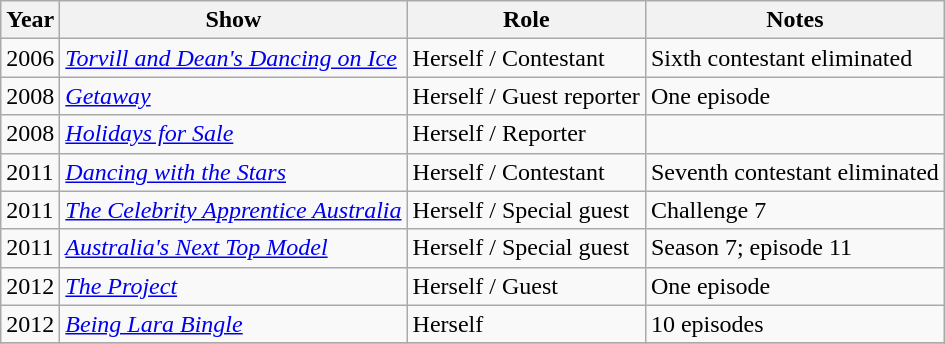<table class="wikitable">
<tr>
<th>Year</th>
<th>Show</th>
<th>Role</th>
<th>Notes</th>
</tr>
<tr>
<td>2006</td>
<td><em><a href='#'>Torvill and Dean's Dancing on Ice</a></em></td>
<td>Herself / Contestant</td>
<td>Sixth contestant eliminated</td>
</tr>
<tr>
<td>2008</td>
<td><em><a href='#'>Getaway</a></em></td>
<td>Herself / Guest reporter</td>
<td>One episode</td>
</tr>
<tr>
<td>2008</td>
<td><em><a href='#'>Holidays for Sale</a></em></td>
<td>Herself / Reporter</td>
<td></td>
</tr>
<tr>
<td>2011</td>
<td><em><a href='#'>Dancing with the Stars</a></em></td>
<td>Herself / Contestant</td>
<td>Seventh contestant eliminated</td>
</tr>
<tr>
<td>2011</td>
<td><em><a href='#'>The Celebrity Apprentice Australia</a></em></td>
<td>Herself / Special guest</td>
<td>Challenge 7</td>
</tr>
<tr>
<td>2011</td>
<td><em><a href='#'>Australia's Next Top Model</a></em></td>
<td>Herself / Special guest</td>
<td>Season 7; episode 11</td>
</tr>
<tr>
<td>2012</td>
<td><em><a href='#'>The Project</a></em></td>
<td>Herself / Guest</td>
<td>One episode</td>
</tr>
<tr>
<td>2012</td>
<td><em><a href='#'>Being Lara Bingle</a></em></td>
<td>Herself</td>
<td>10 episodes</td>
</tr>
<tr>
</tr>
</table>
